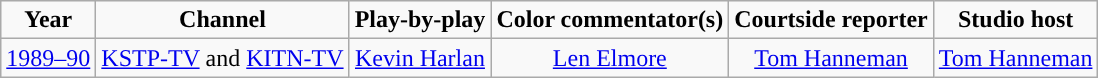<table class="wikitable" style="text-align:center">
<tr>
<td><strong>Year</strong></td>
<td><strong>Channel</strong></td>
<td><strong>Play-by-play</strong></td>
<td><strong>Color commentator(s)</strong></td>
<td><strong>Courtside reporter</strong></td>
<td><strong>Studio host</strong></td>
</tr>
<tr>
<td><a href='#'>1989–90</a></td>
<td><a href='#'>KSTP-TV</a> and <a href='#'>KITN-TV</a></td>
<td><a href='#'>Kevin Harlan</a></td>
<td><a href='#'>Len Elmore</a></td>
<td><a href='#'>Tom Hanneman</a></td>
<td><a href='#'>Tom Hanneman</a></td>
</tr>
</table>
